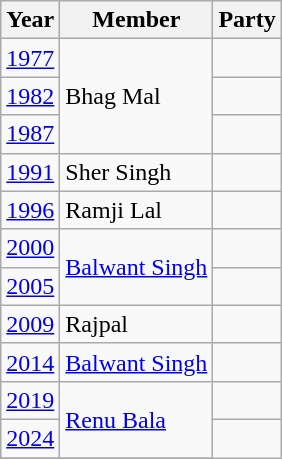<table class="wikitable">
<tr>
<th>Year</th>
<th>Member</th>
<th colspan="2">Party</th>
</tr>
<tr>
<td><a href='#'>1977</a></td>
<td rowspan=3>Bhag Mal</td>
<td></td>
</tr>
<tr>
<td><a href='#'>1982</a></td>
<td></td>
</tr>
<tr>
<td><a href='#'>1987</a></td>
<td></td>
</tr>
<tr>
<td><a href='#'>1991</a></td>
<td>Sher Singh</td>
</tr>
<tr>
<td><a href='#'>1996</a></td>
<td>Ramji Lal</td>
<td></td>
</tr>
<tr>
<td><a href='#'>2000</a></td>
<td rowspan=2><a href='#'>Balwant Singh</a></td>
<td></td>
</tr>
<tr>
<td><a href='#'>2005</a></td>
</tr>
<tr>
<td><a href='#'>2009</a></td>
<td>Rajpal</td>
<td></td>
</tr>
<tr>
<td><a href='#'>2014</a></td>
<td><a href='#'>Balwant Singh</a></td>
<td></td>
</tr>
<tr>
<td><a href='#'>2019</a></td>
<td rowspan=2><a href='#'>Renu Bala</a></td>
<td></td>
</tr>
<tr>
<td><a href='#'>2024</a></td>
</tr>
<tr>
</tr>
</table>
